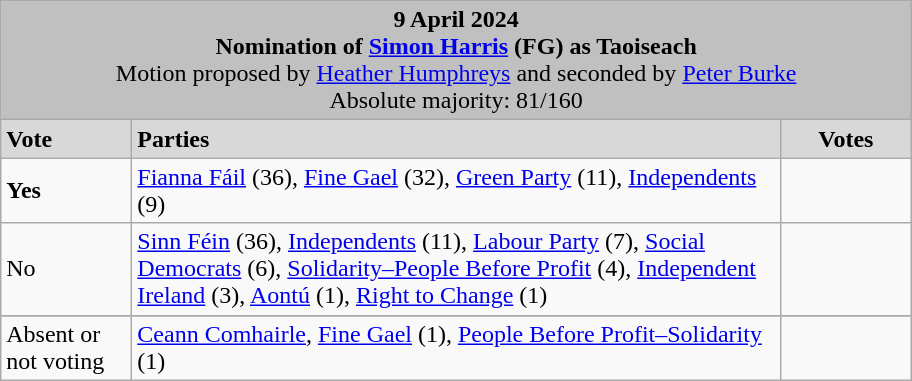<table class="wikitable">
<tr>
<td bgcolor="#c0c0c0" colspan="3" align="center"><strong>9 April 2024<br>Nomination of <a href='#'>Simon Harris</a> (FG) as Taoiseach</strong><br>Motion proposed by <a href='#'>Heather Humphreys</a> and seconded by <a href='#'>Peter Burke</a><br>Absolute majority: 81/160</td>
</tr>
<tr bgcolor="#d8d8d8">
<td width="80"><strong>Vote</strong></td>
<td width="425"><strong>Parties</strong></td>
<td width="80" align="center"><strong>Votes</strong></td>
</tr>
<tr>
<td> <strong>Yes</strong></td>
<td><a href='#'>Fianna Fáil</a> (36), <a href='#'>Fine Gael</a> (32), <a href='#'>Green Party</a> (11), <a href='#'>Independents</a> (9)</td>
<td></td>
</tr>
<tr>
<td>No</td>
<td><a href='#'>Sinn Féin</a> (36), <a href='#'>Independents</a> (11), <a href='#'>Labour Party</a> (7), <a href='#'>Social Democrats</a> (6), <a href='#'>Solidarity–People Before Profit</a> (4), <a href='#'>Independent Ireland</a> (3), <a href='#'>Aontú</a> (1), <a href='#'>Right to Change</a> (1)</td>
<td></td>
</tr>
<tr>
</tr>
<tr>
<td>Absent or not voting</td>
<td><a href='#'>Ceann Comhairle</a>, <a href='#'>Fine Gael</a> (1), <a href='#'>People Before Profit–Solidarity</a> (1)</td>
<td></td>
</tr>
</table>
